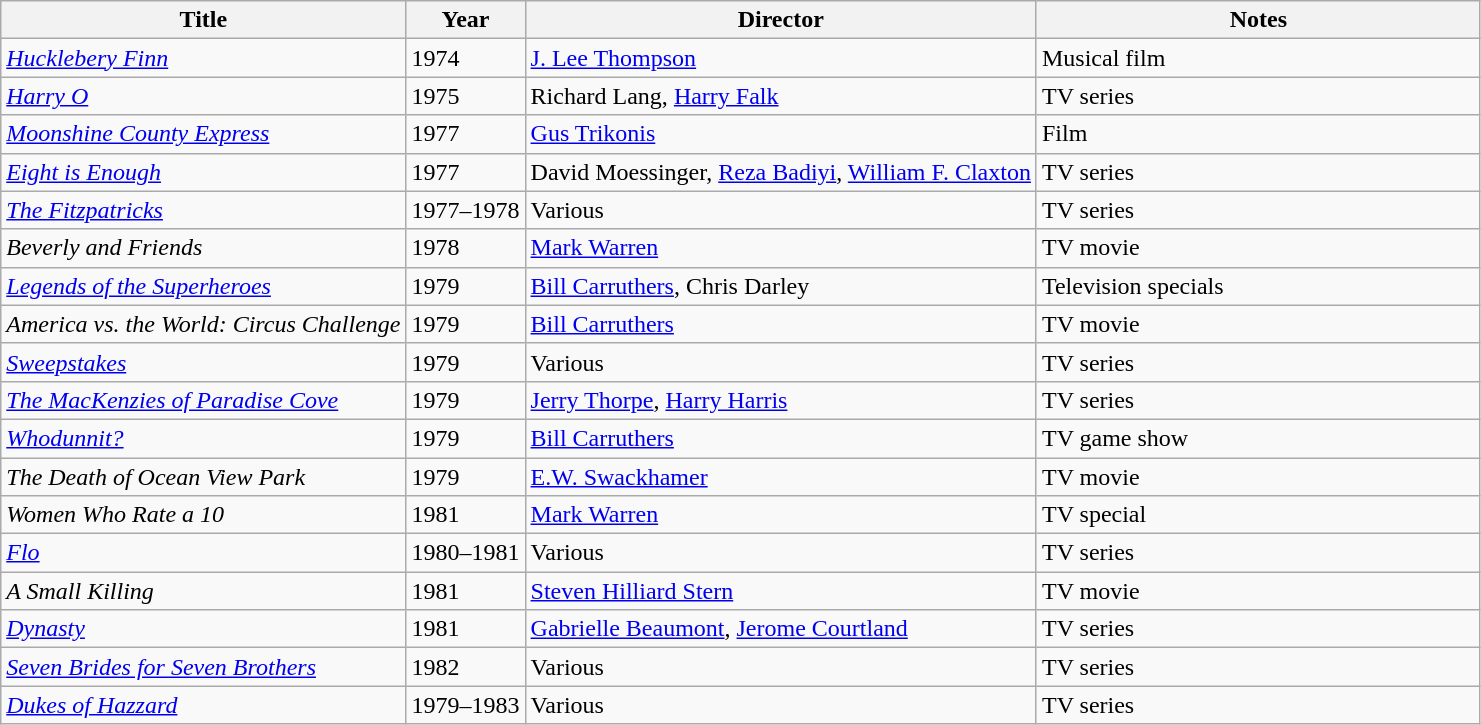<table class="wikitable sortable">
<tr>
<th>Title</th>
<th>Year</th>
<th>Director</th>
<th width=30%>Notes</th>
</tr>
<tr>
<td><em><a href='#'>Hucklebery Finn</a></em></td>
<td>1974</td>
<td><a href='#'>J. Lee Thompson</a></td>
<td>Musical film</td>
</tr>
<tr>
<td><em><a href='#'>Harry O</a></em></td>
<td>1975</td>
<td>Richard Lang, <a href='#'>Harry Falk</a></td>
<td>TV series</td>
</tr>
<tr>
<td><em><a href='#'>Moonshine County Express</a></em></td>
<td>1977</td>
<td><a href='#'>Gus Trikonis</a></td>
<td>Film</td>
</tr>
<tr>
<td><em><a href='#'>Eight is Enough</a></em></td>
<td>1977</td>
<td>David Moessinger, <a href='#'>Reza Badiyi</a>, <a href='#'>William F. Claxton</a></td>
<td>TV series</td>
</tr>
<tr>
<td><em><a href='#'>The Fitzpatricks</a></em></td>
<td>1977–1978</td>
<td>Various</td>
<td>TV series</td>
</tr>
<tr>
<td><em>Beverly and Friends</em></td>
<td>1978</td>
<td><a href='#'>Mark Warren</a></td>
<td>TV movie</td>
</tr>
<tr>
<td><em><a href='#'>Legends of the Superheroes</a></em></td>
<td>1979</td>
<td><a href='#'>Bill Carruthers</a>, Chris Darley</td>
<td>Television specials</td>
</tr>
<tr>
<td><em>America vs. the World: Circus Challenge</em></td>
<td>1979</td>
<td><a href='#'>Bill Carruthers</a></td>
<td>TV movie</td>
</tr>
<tr>
<td><em><a href='#'>Sweepstakes</a></em></td>
<td>1979</td>
<td>Various</td>
<td>TV series</td>
</tr>
<tr>
<td><em><a href='#'>The MacKenzies of Paradise Cove</a></em></td>
<td>1979</td>
<td><a href='#'>Jerry Thorpe</a>, <a href='#'>Harry Harris</a></td>
<td>TV series</td>
</tr>
<tr>
<td><em><a href='#'>Whodunnit?</a></em></td>
<td>1979</td>
<td><a href='#'>Bill Carruthers</a></td>
<td>TV game show</td>
</tr>
<tr>
<td><em>The Death of Ocean View Park</em></td>
<td>1979</td>
<td><a href='#'>E.W. Swackhamer</a></td>
<td>TV movie</td>
</tr>
<tr>
<td><em>Women Who Rate a 10</em></td>
<td>1981</td>
<td><a href='#'>Mark Warren</a></td>
<td>TV special</td>
</tr>
<tr>
<td><em><a href='#'>Flo</a></em></td>
<td>1980–1981</td>
<td>Various</td>
<td>TV series</td>
</tr>
<tr>
<td><em>A Small Killing</em></td>
<td>1981</td>
<td><a href='#'>Steven Hilliard Stern</a></td>
<td>TV movie</td>
</tr>
<tr>
<td><em><a href='#'>Dynasty</a></em></td>
<td>1981</td>
<td><a href='#'>Gabrielle Beaumont</a>, <a href='#'>Jerome Courtland</a></td>
<td>TV series</td>
</tr>
<tr>
<td><em><a href='#'>Seven Brides for Seven Brothers</a></em></td>
<td>1982</td>
<td>Various</td>
<td>TV series</td>
</tr>
<tr>
<td><em><a href='#'>Dukes of Hazzard</a></em></td>
<td>1979–1983</td>
<td>Various</td>
<td>TV series</td>
</tr>
</table>
